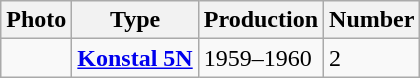<table class="wikitable">
<tr>
<th>Photo</th>
<th>Type</th>
<th>Production</th>
<th>Number</th>
</tr>
<tr>
<td></td>
<td><strong><a href='#'>Konstal 5N</a></strong></td>
<td>1959–1960</td>
<td>2</td>
</tr>
</table>
